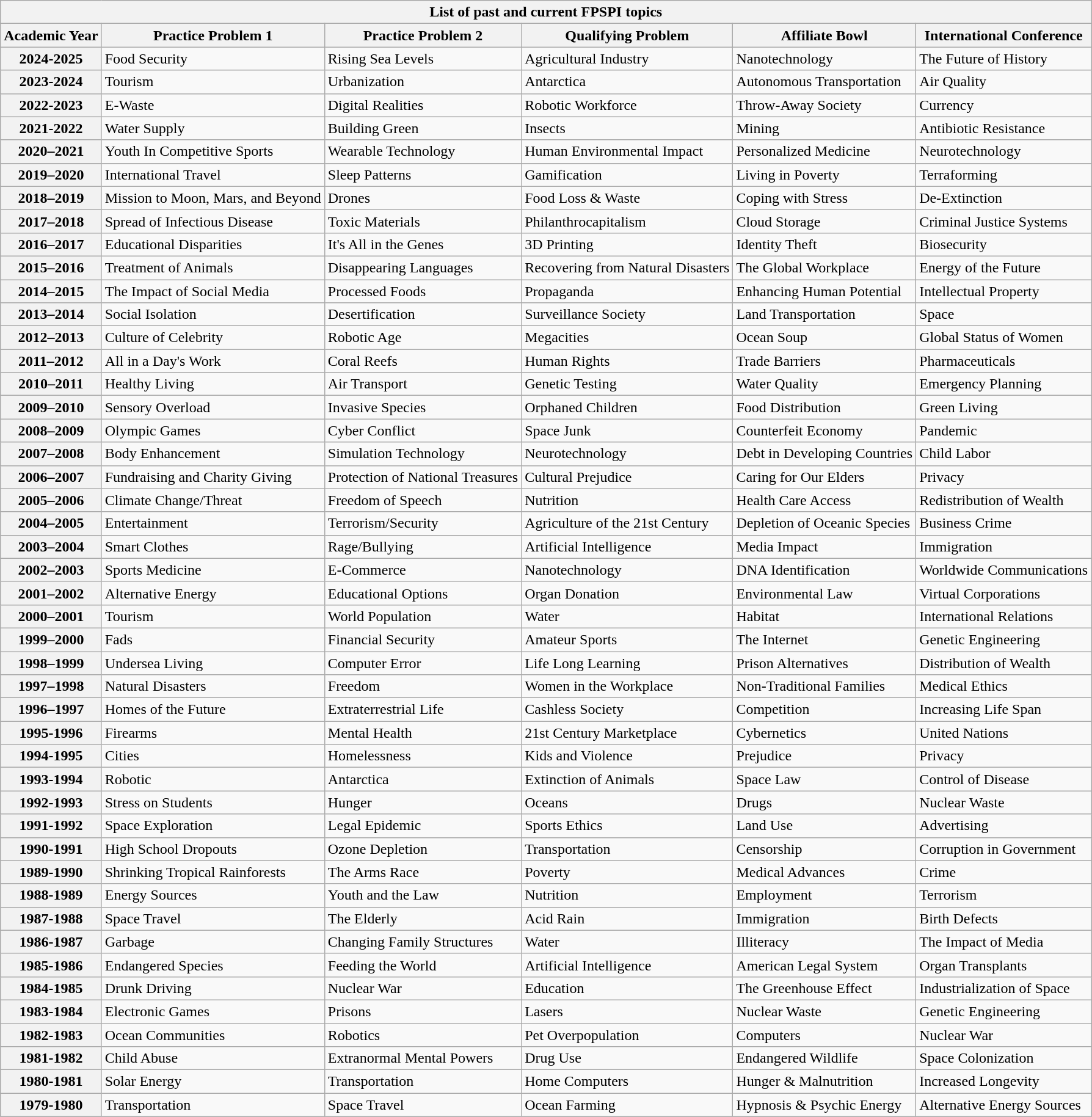<table class="wikitable mw-collapsible">
<tr>
<th colspan="6">List of past and current FPSPI topics</th>
</tr>
<tr>
<th>Academic Year</th>
<th>Practice Problem 1</th>
<th>Practice Problem 2</th>
<th>Qualifying Problem</th>
<th>Affiliate Bowl</th>
<th>International Conference</th>
</tr>
<tr>
<th>2024-2025</th>
<td>Food Security</td>
<td>Rising Sea Levels</td>
<td>Agricultural Industry</td>
<td>Nanotechnology</td>
<td>The Future of History</td>
</tr>
<tr>
<th>2023-2024</th>
<td>Tourism</td>
<td>Urbanization</td>
<td>Antarctica</td>
<td>Autonomous Transportation</td>
<td>Air Quality</td>
</tr>
<tr>
<th>2022-2023</th>
<td>E-Waste</td>
<td>Digital Realities</td>
<td>Robotic Workforce</td>
<td>Throw-Away Society</td>
<td>Currency</td>
</tr>
<tr>
<th>2021-2022</th>
<td>Water Supply</td>
<td>Building Green</td>
<td>Insects</td>
<td>Mining</td>
<td>Antibiotic Resistance</td>
</tr>
<tr>
<th>2020–2021</th>
<td>Youth In Competitive Sports</td>
<td>Wearable Technology</td>
<td>Human Environmental Impact</td>
<td>Personalized Medicine</td>
<td>Neurotechnology</td>
</tr>
<tr>
<th>2019–2020</th>
<td>International Travel</td>
<td>Sleep Patterns</td>
<td>Gamification</td>
<td>Living in Poverty</td>
<td>Terraforming</td>
</tr>
<tr>
<th>2018–2019</th>
<td>Mission to Moon, Mars, and Beyond</td>
<td>Drones</td>
<td>Food Loss & Waste</td>
<td>Coping with Stress</td>
<td>De-Extinction</td>
</tr>
<tr>
<th>2017–2018</th>
<td>Spread of Infectious Disease</td>
<td>Toxic Materials</td>
<td>Philanthrocapitalism</td>
<td>Cloud Storage</td>
<td>Criminal Justice Systems</td>
</tr>
<tr>
<th>2016–2017</th>
<td>Educational Disparities</td>
<td>It's All in the Genes</td>
<td>3D Printing</td>
<td>Identity Theft</td>
<td>Biosecurity</td>
</tr>
<tr>
<th>2015–2016</th>
<td>Treatment of Animals</td>
<td>Disappearing Languages</td>
<td>Recovering from Natural Disasters</td>
<td>The Global Workplace</td>
<td>Energy of the Future</td>
</tr>
<tr>
<th>2014–2015</th>
<td>The Impact of Social Media</td>
<td>Processed Foods</td>
<td>Propaganda</td>
<td>Enhancing Human Potential</td>
<td>Intellectual Property</td>
</tr>
<tr>
<th>2013–2014</th>
<td>Social Isolation</td>
<td>Desertification</td>
<td>Surveillance Society</td>
<td>Land Transportation</td>
<td>Space</td>
</tr>
<tr>
<th>2012–2013</th>
<td>Culture of Celebrity</td>
<td>Robotic Age</td>
<td>Megacities</td>
<td>Ocean Soup</td>
<td>Global Status of Women</td>
</tr>
<tr>
<th>2011–2012</th>
<td>All in a Day's Work</td>
<td>Coral Reefs</td>
<td>Human Rights</td>
<td>Trade Barriers</td>
<td>Pharmaceuticals</td>
</tr>
<tr>
<th>2010–2011</th>
<td>Healthy Living</td>
<td>Air Transport</td>
<td>Genetic Testing</td>
<td>Water Quality</td>
<td>Emergency Planning</td>
</tr>
<tr>
<th>2009–2010</th>
<td>Sensory Overload</td>
<td>Invasive Species</td>
<td>Orphaned Children</td>
<td>Food Distribution</td>
<td>Green Living</td>
</tr>
<tr>
<th>2008–2009</th>
<td>Olympic Games</td>
<td>Cyber Conflict</td>
<td>Space Junk</td>
<td>Counterfeit Economy</td>
<td>Pandemic</td>
</tr>
<tr>
<th>2007–2008</th>
<td>Body Enhancement</td>
<td>Simulation Technology</td>
<td>Neurotechnology</td>
<td>Debt in Developing Countries</td>
<td>Child Labor</td>
</tr>
<tr>
<th>2006–2007</th>
<td>Fundraising and Charity Giving</td>
<td>Protection of National Treasures</td>
<td>Cultural Prejudice</td>
<td>Caring for Our Elders</td>
<td>Privacy</td>
</tr>
<tr>
<th>2005–2006</th>
<td>Climate Change/Threat</td>
<td>Freedom of Speech</td>
<td>Nutrition</td>
<td>Health Care Access</td>
<td>Redistribution of Wealth</td>
</tr>
<tr>
<th>2004–2005</th>
<td>Entertainment</td>
<td>Terrorism/Security</td>
<td>Agriculture of the 21st Century</td>
<td>Depletion of Oceanic Species</td>
<td>Business Crime</td>
</tr>
<tr>
<th>2003–2004</th>
<td>Smart Clothes</td>
<td>Rage/Bullying</td>
<td>Artificial Intelligence</td>
<td>Media Impact</td>
<td>Immigration</td>
</tr>
<tr>
<th>2002–2003</th>
<td>Sports Medicine</td>
<td>E-Commerce</td>
<td>Nanotechnology</td>
<td>DNA Identification</td>
<td>Worldwide Communications</td>
</tr>
<tr>
<th>2001–2002</th>
<td>Alternative Energy</td>
<td>Educational Options</td>
<td>Organ Donation</td>
<td>Environmental Law</td>
<td>Virtual Corporations</td>
</tr>
<tr>
<th>2000–2001</th>
<td>Tourism</td>
<td>World Population</td>
<td>Water</td>
<td>Habitat</td>
<td>International Relations</td>
</tr>
<tr>
<th>1999–2000</th>
<td>Fads</td>
<td>Financial Security</td>
<td>Amateur Sports</td>
<td>The Internet</td>
<td>Genetic Engineering</td>
</tr>
<tr>
<th>1998–1999</th>
<td>Undersea Living</td>
<td>Computer Error</td>
<td>Life Long Learning</td>
<td>Prison Alternatives</td>
<td>Distribution of Wealth</td>
</tr>
<tr>
<th>1997–1998</th>
<td>Natural Disasters</td>
<td>Freedom</td>
<td>Women in the Workplace</td>
<td>Non-Traditional Families</td>
<td>Medical Ethics</td>
</tr>
<tr>
<th>1996–1997</th>
<td>Homes of the Future</td>
<td>Extraterrestrial Life</td>
<td>Cashless Society</td>
<td>Competition</td>
<td>Increasing Life Span</td>
</tr>
<tr>
<th>1995-1996</th>
<td>Firearms</td>
<td>Mental Health</td>
<td>21st Century Marketplace</td>
<td>Cybernetics</td>
<td>United Nations</td>
</tr>
<tr>
<th>1994-1995</th>
<td>Cities</td>
<td>Homelessness</td>
<td>Kids and Violence</td>
<td>Prejudice</td>
<td>Privacy</td>
</tr>
<tr>
<th>1993-1994</th>
<td>Robotic</td>
<td>Antarctica</td>
<td>Extinction of Animals</td>
<td>Space Law</td>
<td>Control of Disease</td>
</tr>
<tr>
<th>1992-1993</th>
<td>Stress on Students</td>
<td>Hunger</td>
<td>Oceans</td>
<td>Drugs</td>
<td>Nuclear Waste</td>
</tr>
<tr>
<th>1991-1992</th>
<td>Space Exploration</td>
<td>Legal Epidemic</td>
<td>Sports Ethics</td>
<td>Land Use</td>
<td>Advertising</td>
</tr>
<tr>
<th>1990-1991</th>
<td>High School Dropouts</td>
<td>Ozone Depletion</td>
<td>Transportation</td>
<td>Censorship</td>
<td>Corruption in Government</td>
</tr>
<tr>
<th>1989-1990</th>
<td>Shrinking Tropical Rainforests</td>
<td>The Arms Race</td>
<td>Poverty</td>
<td>Medical Advances</td>
<td>Crime</td>
</tr>
<tr>
<th>1988-1989</th>
<td>Energy Sources</td>
<td>Youth and the Law</td>
<td>Nutrition</td>
<td>Employment</td>
<td>Terrorism</td>
</tr>
<tr>
<th>1987-1988</th>
<td>Space Travel</td>
<td>The Elderly</td>
<td>Acid Rain</td>
<td>Immigration</td>
<td>Birth Defects</td>
</tr>
<tr>
<th>1986-1987</th>
<td>Garbage</td>
<td>Changing Family Structures</td>
<td>Water</td>
<td>Illiteracy</td>
<td>The Impact of Media</td>
</tr>
<tr>
<th>1985-1986</th>
<td>Endangered Species</td>
<td>Feeding the World</td>
<td>Artificial Intelligence</td>
<td>American Legal System</td>
<td>Organ Transplants</td>
</tr>
<tr>
<th>1984-1985</th>
<td>Drunk Driving</td>
<td>Nuclear War</td>
<td>Education</td>
<td>The Greenhouse Effect</td>
<td>Industrialization of Space</td>
</tr>
<tr>
<th>1983-1984</th>
<td>Electronic Games</td>
<td>Prisons</td>
<td>Lasers</td>
<td>Nuclear Waste</td>
<td>Genetic Engineering</td>
</tr>
<tr>
<th>1982-1983</th>
<td>Ocean Communities</td>
<td>Robotics</td>
<td>Pet Overpopulation</td>
<td>Computers</td>
<td>Nuclear War</td>
</tr>
<tr>
<th>1981-1982</th>
<td>Child Abuse</td>
<td>Extranormal Mental Powers</td>
<td>Drug Use</td>
<td>Endangered Wildlife</td>
<td>Space Colonization</td>
</tr>
<tr>
<th>1980-1981</th>
<td>Solar Energy</td>
<td>Transportation</td>
<td>Home Computers</td>
<td>Hunger & Malnutrition</td>
<td>Increased Longevity</td>
</tr>
<tr>
<th>1979-1980</th>
<td>Transportation</td>
<td>Space Travel</td>
<td>Ocean Farming</td>
<td>Hypnosis & Psychic Energy</td>
<td>Alternative Energy Sources</td>
</tr>
<tr>
</tr>
</table>
